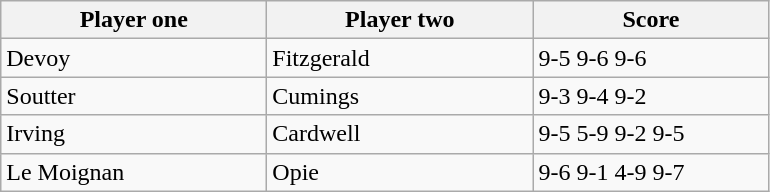<table class="wikitable">
<tr>
<th width=170>Player one</th>
<th width=170>Player two</th>
<th width=150>Score</th>
</tr>
<tr>
<td> Devoy</td>
<td> Fitzgerald</td>
<td>9-5 9-6 9-6</td>
</tr>
<tr>
<td> Soutter</td>
<td> Cumings</td>
<td>9-3 9-4 9-2</td>
</tr>
<tr>
<td> Irving</td>
<td> Cardwell</td>
<td>9-5 5-9 9-2 9-5</td>
</tr>
<tr>
<td> Le Moignan</td>
<td> Opie</td>
<td>9-6 9-1 4-9 9-7</td>
</tr>
</table>
